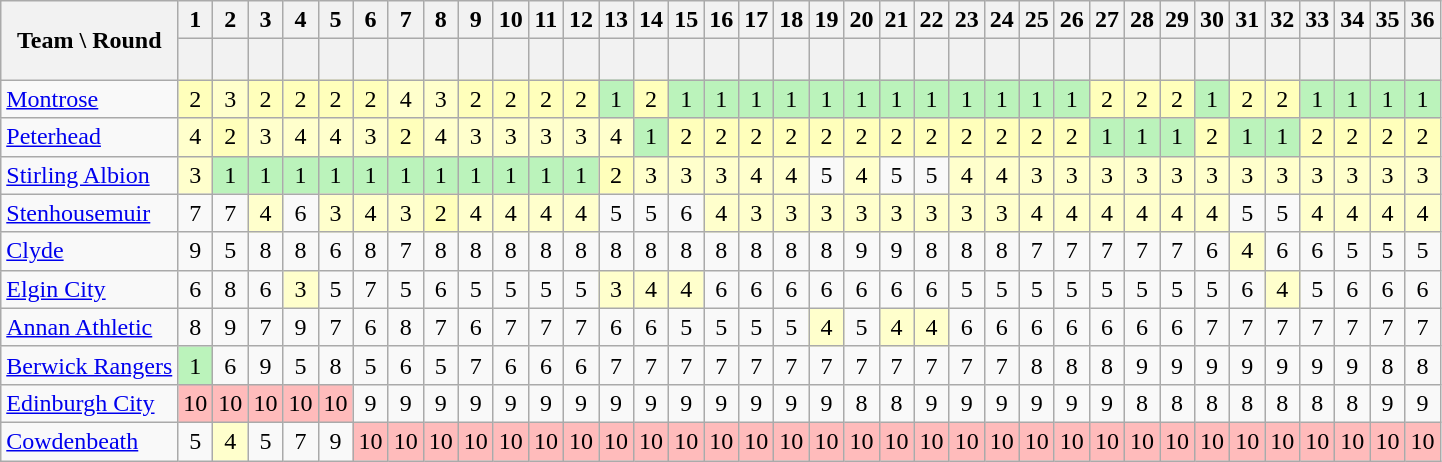<table class="wikitable sortable" style="font-size: 100%; text-align:center;">
<tr>
<th rowspan="2">Team \ Round</th>
<th align=center>1</th>
<th align=center>2</th>
<th align=center>3</th>
<th align=center>4</th>
<th align=center>5</th>
<th align=center>6</th>
<th align=center>7</th>
<th align=center>8</th>
<th align=center>9</th>
<th align=center>10</th>
<th align=center>11</th>
<th align=center>12</th>
<th align=center>13</th>
<th align=center>14</th>
<th align=center>15</th>
<th align=center>16</th>
<th align=center>17</th>
<th align=center>18</th>
<th align=center>19</th>
<th align=center>20</th>
<th align=center>21</th>
<th align=center>22</th>
<th align=center>23</th>
<th align=center>24</th>
<th align=center>25</th>
<th align=center>26</th>
<th align=center>27</th>
<th align=center>28</th>
<th align=center>29</th>
<th align=center>30</th>
<th align=center>31</th>
<th align=center>32</th>
<th align=center>33</th>
<th align=center>34</th>
<th align=center>35</th>
<th align=center>36</th>
</tr>
<tr>
<th style="text-align:center; height:20px;"></th>
<th align=center></th>
<th align=center></th>
<th align=center></th>
<th align=center></th>
<th align=center></th>
<th align=center></th>
<th align=center></th>
<th align=center></th>
<th align=center></th>
<th align=center></th>
<th align=center></th>
<th align=center></th>
<th align=center></th>
<th align=center></th>
<th align=center></th>
<th align=center></th>
<th align=center></th>
<th align=center></th>
<th align=center></th>
<th align=center></th>
<th align=center></th>
<th align=center></th>
<th align=center></th>
<th align=center></th>
<th align=center></th>
<th align=center></th>
<th align=center></th>
<th align=center></th>
<th align=center></th>
<th align=center></th>
<th align=center></th>
<th align=center></th>
<th align=center></th>
<th align=center></th>
<th align=center></th>
</tr>
<tr align=center>
<td align=left><a href='#'>Montrose</a></td>
<td style="background:#FFFFBB">2</td>
<td style="background:#FFFFCC">3</td>
<td style="background:#FFFFBB">2</td>
<td style="background:#FFFFBB">2</td>
<td style="background:#FFFFBB">2</td>
<td style="background:#FFFFBB">2</td>
<td style="background:#FFFFCC">4</td>
<td style="background:#FFFFCC">3</td>
<td style="background:#FFFFBB">2</td>
<td style="background:#FFFFBB">2</td>
<td style="background:#FFFFBB">2</td>
<td style="background:#FFFFBB">2</td>
<td style="background:#BBF3BB">1</td>
<td style="background:#FFFFBB">2</td>
<td style="background:#BBF3BB">1</td>
<td style="background:#BBF3BB">1</td>
<td style="background:#BBF3BB">1</td>
<td style="background:#BBF3BB">1</td>
<td style="background:#BBF3BB">1</td>
<td style="background:#BBF3BB">1</td>
<td style="background:#BBF3BB">1</td>
<td style="background:#BBF3BB">1</td>
<td style="background:#BBF3BB">1</td>
<td style="background:#BBF3BB">1</td>
<td style="background:#BBF3BB">1</td>
<td style="background:#BBF3BB">1</td>
<td style="background:#FFFFBB">2</td>
<td style="background:#FFFFBB">2</td>
<td style="background:#FFFFBB">2</td>
<td style="background:#BBF3BB">1</td>
<td style="background:#FFFFBB">2</td>
<td style="background:#FFFFBB">2</td>
<td style="background:#BBF3BB">1</td>
<td style="background:#BBF3BB">1</td>
<td style="background:#BBF3BB">1</td>
<td style="background:#BBF3BB">1</td>
</tr>
<tr align=center>
<td align=left><a href='#'>Peterhead</a></td>
<td style="background:#FFFFCC">4</td>
<td style="background:#FFFFBB">2</td>
<td style="background:#FFFFCC">3</td>
<td style="background:#FFFFCC">4</td>
<td style="background:#FFFFCC">4</td>
<td style="background:#FFFFCC">3</td>
<td style="background:#FFFFBB">2</td>
<td style="background:#FFFFCC">4</td>
<td style="background:#FFFFCC">3</td>
<td style="background:#FFFFCC">3</td>
<td style="background:#FFFFCC">3</td>
<td style="background:#FFFFCC">3</td>
<td style="background:#FFFFCC">4</td>
<td style="background:#BBF3BB">1</td>
<td style="background:#FFFFBB">2</td>
<td style="background:#FFFFBB">2</td>
<td style="background:#FFFFBB">2</td>
<td style="background:#FFFFBB">2</td>
<td style="background:#FFFFBB">2</td>
<td style="background:#FFFFBB">2</td>
<td style="background:#FFFFBB">2</td>
<td style="background:#FFFFBB">2</td>
<td style="background:#FFFFBB">2</td>
<td style="background:#FFFFBB">2</td>
<td style="background:#FFFFBB">2</td>
<td style="background:#FFFFBB">2</td>
<td style="background:#BBF3BB">1</td>
<td style="background:#BBF3BB">1</td>
<td style="background:#BBF3BB">1</td>
<td style="background:#FFFFBB">2</td>
<td style="background:#BBF3BB">1</td>
<td style="background:#BBF3BB">1</td>
<td style="background:#FFFFBB">2</td>
<td style="background:#FFFFBB">2</td>
<td style="background:#FFFFBB">2</td>
<td style="background:#FFFFBB">2</td>
</tr>
<tr align=center>
<td align=left><a href='#'>Stirling Albion</a></td>
<td style="background:#FFFFCC">3</td>
<td style="background:#BBF3BB">1</td>
<td style="background:#BBF3BB">1</td>
<td style="background:#BBF3BB">1</td>
<td style="background:#BBF3BB">1</td>
<td style="background:#BBF3BB">1</td>
<td style="background:#BBF3BB">1</td>
<td style="background:#BBF3BB">1</td>
<td style="background:#BBF3BB">1</td>
<td style="background:#BBF3BB">1</td>
<td style="background:#BBF3BB">1</td>
<td style="background:#BBF3BB">1</td>
<td style="background:#FFFFBB">2</td>
<td style="background:#FFFFCC">3</td>
<td style="background:#FFFFCC">3</td>
<td style="background:#FFFFCC">3</td>
<td style="background:#FFFFCC">4</td>
<td style="background:#FFFFCC">4</td>
<td>5</td>
<td style="background:#FFFFCC">4</td>
<td>5</td>
<td>5</td>
<td style="background:#FFFFCC">4</td>
<td style="background:#FFFFCC">4</td>
<td style="background:#FFFFCC">3</td>
<td style="background:#FFFFCC">3</td>
<td style="background:#FFFFCC">3</td>
<td style="background:#FFFFCC">3</td>
<td style="background:#FFFFCC">3</td>
<td style="background:#FFFFCC">3</td>
<td style="background:#FFFFCC">3</td>
<td style="background:#FFFFCC">3</td>
<td style="background:#FFFFCC">3</td>
<td style="background:#FFFFCC">3</td>
<td style="background:#FFFFCC">3</td>
<td style="background:#FFFFCC">3</td>
</tr>
<tr align=center>
<td align=left><a href='#'>Stenhousemuir</a></td>
<td>7</td>
<td>7</td>
<td style="background:#FFFFCC">4</td>
<td>6</td>
<td style="background:#FFFFCC">3</td>
<td style="background:#FFFFCC">4</td>
<td style="background:#FFFFCC">3</td>
<td style="background:#FFFFBB">2</td>
<td style="background:#FFFFCC">4</td>
<td style="background:#FFFFCC">4</td>
<td style="background:#FFFFCC">4</td>
<td style="background:#FFFFCC">4</td>
<td>5</td>
<td>5</td>
<td>6</td>
<td style="background:#FFFFCC">4</td>
<td style="background:#FFFFCC">3</td>
<td style="background:#FFFFCC">3</td>
<td style="background:#FFFFCC">3</td>
<td style="background:#FFFFCC">3</td>
<td style="background:#FFFFCC">3</td>
<td style="background:#FFFFCC">3</td>
<td style="background:#FFFFCC">3</td>
<td style="background:#FFFFCC">3</td>
<td style="background:#FFFFCC">4</td>
<td style="background:#FFFFCC">4</td>
<td style="background:#FFFFCC">4</td>
<td style="background:#FFFFCC">4</td>
<td style="background:#FFFFCC">4</td>
<td style="background:#FFFFCC">4</td>
<td>5</td>
<td>5</td>
<td style="background:#FFFFCC">4</td>
<td style="background:#FFFFCC">4</td>
<td style="background:#FFFFCC">4</td>
<td style="background:#FFFFCC">4</td>
</tr>
<tr align=center>
<td align=left><a href='#'>Clyde</a></td>
<td>9</td>
<td>5</td>
<td>8</td>
<td>8</td>
<td>6</td>
<td>8</td>
<td>7</td>
<td>8</td>
<td>8</td>
<td>8</td>
<td>8</td>
<td>8</td>
<td>8</td>
<td>8</td>
<td>8</td>
<td>8</td>
<td>8</td>
<td>8</td>
<td>8</td>
<td>9</td>
<td>9</td>
<td>8</td>
<td>8</td>
<td>8</td>
<td>7</td>
<td>7</td>
<td>7</td>
<td>7</td>
<td>7</td>
<td>6</td>
<td style="background:#FFFFCC">4</td>
<td>6</td>
<td>6</td>
<td>5</td>
<td>5</td>
<td>5</td>
</tr>
<tr align=center>
<td align=left><a href='#'>Elgin City</a></td>
<td>6</td>
<td>8</td>
<td>6</td>
<td style="background:#FFFFCC">3</td>
<td>5</td>
<td>7</td>
<td>5</td>
<td>6</td>
<td>5</td>
<td>5</td>
<td>5</td>
<td>5</td>
<td style="background:#FFFFCC">3</td>
<td style="background:#FFFFCC">4</td>
<td style="background:#FFFFCC">4</td>
<td>6</td>
<td>6</td>
<td>6</td>
<td>6</td>
<td>6</td>
<td>6</td>
<td>6</td>
<td>5</td>
<td>5</td>
<td>5</td>
<td>5</td>
<td>5</td>
<td>5</td>
<td>5</td>
<td>5</td>
<td>6</td>
<td style="background:#FFFFCC">4</td>
<td>5</td>
<td>6</td>
<td>6</td>
<td>6</td>
</tr>
<tr align=center>
<td align=left><a href='#'>Annan Athletic</a></td>
<td>8</td>
<td>9</td>
<td>7</td>
<td>9</td>
<td>7</td>
<td>6</td>
<td>8</td>
<td>7</td>
<td>6</td>
<td>7</td>
<td>7</td>
<td>7</td>
<td>6</td>
<td>6</td>
<td>5</td>
<td>5</td>
<td>5</td>
<td>5</td>
<td style="background:#FFFFCC">4</td>
<td>5</td>
<td style="background:#FFFFCC">4</td>
<td style="background:#FFFFCC">4</td>
<td>6</td>
<td>6</td>
<td>6</td>
<td>6</td>
<td>6</td>
<td>6</td>
<td>6</td>
<td>7</td>
<td>7</td>
<td>7</td>
<td>7</td>
<td>7</td>
<td>7</td>
<td>7</td>
</tr>
<tr align=center>
<td align=left><a href='#'>Berwick Rangers</a></td>
<td style="background:#BBF3BB">1</td>
<td>6</td>
<td>9</td>
<td>5</td>
<td>8</td>
<td>5</td>
<td>6</td>
<td>5</td>
<td>7</td>
<td>6</td>
<td>6</td>
<td>6</td>
<td>7</td>
<td>7</td>
<td>7</td>
<td>7</td>
<td>7</td>
<td>7</td>
<td>7</td>
<td>7</td>
<td>7</td>
<td>7</td>
<td>7</td>
<td>7</td>
<td>8</td>
<td>8</td>
<td>8</td>
<td>9</td>
<td>9</td>
<td>9</td>
<td>9</td>
<td>9</td>
<td>9</td>
<td>9</td>
<td>8</td>
<td>8</td>
</tr>
<tr align=center>
<td align=left><a href='#'>Edinburgh City</a></td>
<td style="background:#FFBBBB">10</td>
<td style="background:#FFBBBB">10</td>
<td style="background:#FFBBBB">10</td>
<td style="background:#FFBBBB">10</td>
<td style="background:#FFBBBB">10</td>
<td>9</td>
<td>9</td>
<td>9</td>
<td>9</td>
<td>9</td>
<td>9</td>
<td>9</td>
<td>9</td>
<td>9</td>
<td>9</td>
<td>9</td>
<td>9</td>
<td>9</td>
<td>9</td>
<td>8</td>
<td>8</td>
<td>9</td>
<td>9</td>
<td>9</td>
<td>9</td>
<td>9</td>
<td>9</td>
<td>8</td>
<td>8</td>
<td>8</td>
<td>8</td>
<td>8</td>
<td>8</td>
<td>8</td>
<td>9</td>
<td>9</td>
</tr>
<tr align=center>
<td align=left><a href='#'>Cowdenbeath</a></td>
<td>5</td>
<td style="background:#FFFFCC">4</td>
<td>5</td>
<td>7</td>
<td>9</td>
<td style="background:#FFBBBB">10</td>
<td style="background:#FFBBBB">10</td>
<td style="background:#FFBBBB">10</td>
<td style="background:#FFBBBB">10</td>
<td style="background:#FFBBBB">10</td>
<td style="background:#FFBBBB">10</td>
<td style="background:#FFBBBB">10</td>
<td style="background:#FFBBBB">10</td>
<td style="background:#FFBBBB">10</td>
<td style="background:#FFBBBB">10</td>
<td style="background:#FFBBBB">10</td>
<td style="background:#FFBBBB">10</td>
<td style="background:#FFBBBB">10</td>
<td style="background:#FFBBBB">10</td>
<td style="background:#FFBBBB">10</td>
<td style="background:#FFBBBB">10</td>
<td style="background:#FFBBBB">10</td>
<td style="background:#FFBBBB">10</td>
<td style="background:#FFBBBB">10</td>
<td style="background:#FFBBBB">10</td>
<td style="background:#FFBBBB">10</td>
<td style="background:#FFBBBB">10</td>
<td style="background:#FFBBBB">10</td>
<td style="background:#FFBBBB">10</td>
<td style="background:#FFBBBB">10</td>
<td style="background:#FFBBBB">10</td>
<td style="background:#FFBBBB">10</td>
<td style="background:#FFBBBB">10</td>
<td style="background:#FFBBBB">10</td>
<td style="background:#FFBBBB">10</td>
<td style="background:#FFBBBB">10</td>
</tr>
</table>
